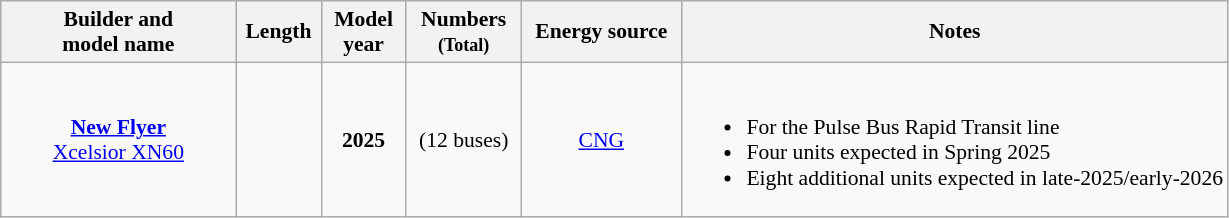<table class="wikitable" style="font-size: 90%;" |>
<tr>
<th style="width:150px;">Builder and<br>model name</th>
<th style="width:50px;">Length</th>
<th style="width:50px;">Model year</th>
<th style="width:70px;">Numbers<br><small>(Total)</small></th>
<th style="width:100px;">Energy source</th>
<th>Notes</th>
</tr>
<tr>
<td align=center><strong><a href='#'>New Flyer</a></strong><br><a href='#'>Xcelsior XN60</a></td>
<td align=center></td>
<td align="center"><strong>2025</strong></td>
<td align="center">(12 buses)</td>
<td align="center"><a href='#'>CNG</a></td>
<td><br><ul><li>For the Pulse Bus Rapid Transit line</li><li>Four units expected in Spring 2025 </li><li>Eight additional units expected in late-2025/early-2026 </li></ul></td>
</tr>
</table>
